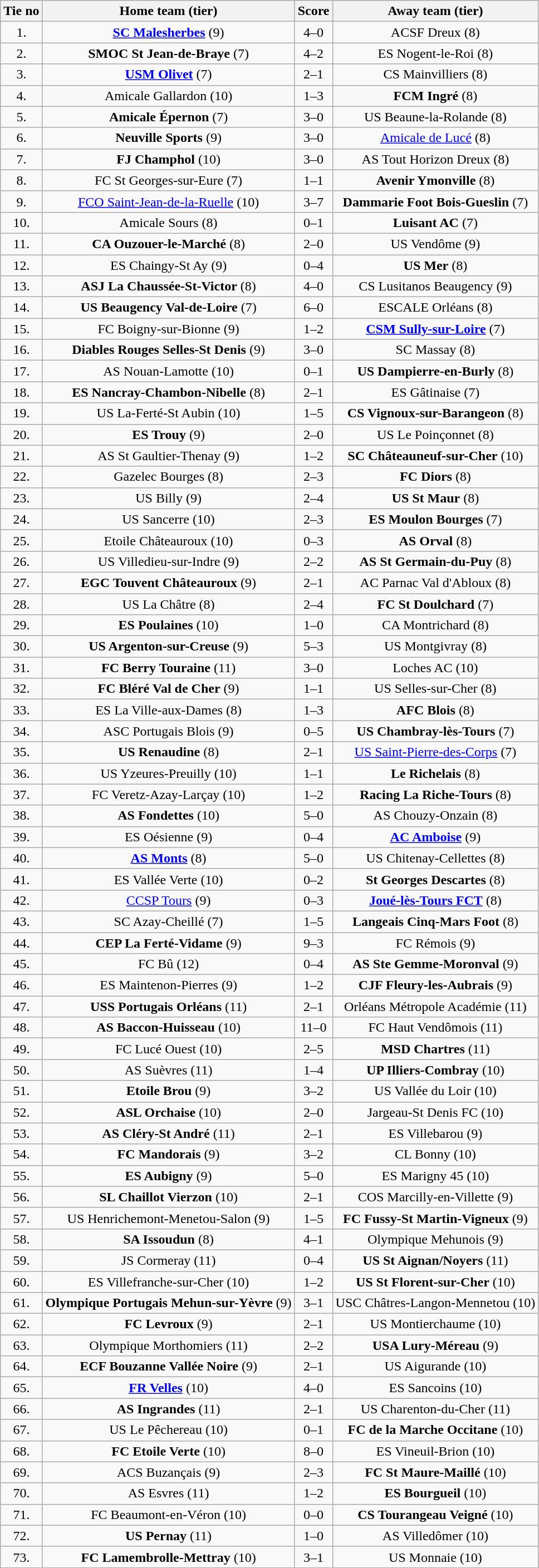<table class="wikitable" style="text-align: center">
<tr>
<th>Tie no</th>
<th>Home team (tier)</th>
<th>Score</th>
<th>Away team (tier)</th>
</tr>
<tr>
<td>1.</td>
<td><strong><a href='#'>SC Malesherbes</a></strong> (9)</td>
<td>4–0</td>
<td>ACSF Dreux (8)</td>
</tr>
<tr>
<td>2.</td>
<td><strong>SMOC St Jean-de-Braye</strong> (7)</td>
<td>4–2 </td>
<td>ES Nogent-le-Roi (8)</td>
</tr>
<tr>
<td>3.</td>
<td><strong><a href='#'>USM Olivet</a></strong> (7)</td>
<td>2–1 </td>
<td>CS Mainvilliers (8)</td>
</tr>
<tr>
<td>4.</td>
<td>Amicale Gallardon (10)</td>
<td>1–3</td>
<td><strong>FCM Ingré</strong> (8)</td>
</tr>
<tr>
<td>5.</td>
<td><strong>Amicale Épernon</strong> (7)</td>
<td>3–0</td>
<td>US Beaune-la-Rolande (8)</td>
</tr>
<tr>
<td>6.</td>
<td><strong>Neuville Sports</strong> (9)</td>
<td>3–0</td>
<td><a href='#'>Amicale de Lucé</a> (8)</td>
</tr>
<tr>
<td>7.</td>
<td><strong>FJ Champhol</strong> (10)</td>
<td>3–0</td>
<td>AS Tout Horizon Dreux (8)</td>
</tr>
<tr>
<td>8.</td>
<td>FC St Georges-sur-Eure (7)</td>
<td>1–1 </td>
<td><strong>Avenir Ymonville</strong> (8)</td>
</tr>
<tr>
<td>9.</td>
<td><a href='#'>FCO Saint-Jean-de-la-Ruelle</a> (10)</td>
<td>3–7</td>
<td><strong>Dammarie Foot Bois-Gueslin</strong> (7)</td>
</tr>
<tr>
<td>10.</td>
<td>Amicale Sours (8)</td>
<td>0–1</td>
<td><strong>Luisant AC</strong> (7)</td>
</tr>
<tr>
<td>11.</td>
<td><strong>CA Ouzouer-le-Marché</strong> (8)</td>
<td>2–0</td>
<td>US Vendôme (9)</td>
</tr>
<tr>
<td>12.</td>
<td>ES Chaingy-St Ay (9)</td>
<td>0–4</td>
<td><strong>US Mer</strong> (8)</td>
</tr>
<tr>
<td>13.</td>
<td><strong>ASJ La Chaussée-St-Victor</strong> (8)</td>
<td>4–0</td>
<td>CS Lusitanos Beaugency (9)</td>
</tr>
<tr>
<td>14.</td>
<td><strong>US Beaugency Val-de-Loire</strong> (7)</td>
<td>6–0</td>
<td>ESCALE Orléans (8)</td>
</tr>
<tr>
<td>15.</td>
<td>FC Boigny-sur-Bionne (9)</td>
<td>1–2 </td>
<td><strong><a href='#'>CSM Sully-sur-Loire</a></strong> (7)</td>
</tr>
<tr>
<td>16.</td>
<td><strong>Diables Rouges Selles-St Denis</strong> (9)</td>
<td>3–0</td>
<td>SC Massay (8)</td>
</tr>
<tr>
<td>17.</td>
<td>AS Nouan-Lamotte (10)</td>
<td>0–1</td>
<td><strong>US Dampierre-en-Burly</strong> (8)</td>
</tr>
<tr>
<td>18.</td>
<td><strong>ES Nancray-Chambon-Nibelle</strong> (8)</td>
<td>2–1 </td>
<td>ES Gâtinaise (7)</td>
</tr>
<tr>
<td>19.</td>
<td>US La-Ferté-St Aubin (10)</td>
<td>1–5</td>
<td><strong>CS Vignoux-sur-Barangeon</strong> (8)</td>
</tr>
<tr>
<td>20.</td>
<td><strong>ES Trouy</strong> (9)</td>
<td>2–0</td>
<td>US Le Poinçonnet (8)</td>
</tr>
<tr>
<td>21.</td>
<td>AS St Gaultier-Thenay (9)</td>
<td>1–2</td>
<td><strong>SC Châteauneuf-sur-Cher</strong> (10)</td>
</tr>
<tr>
<td>22.</td>
<td>Gazelec Bourges (8)</td>
<td>2–3 </td>
<td><strong>FC Diors</strong> (8)</td>
</tr>
<tr>
<td>23.</td>
<td>US Billy (9)</td>
<td>2–4</td>
<td><strong>US St Maur</strong> (8)</td>
</tr>
<tr>
<td>24.</td>
<td>US Sancerre (10)</td>
<td>2–3 </td>
<td><strong>ES Moulon Bourges</strong> (7)</td>
</tr>
<tr>
<td>25.</td>
<td>Etoile Châteauroux (10)</td>
<td>0–3</td>
<td><strong>AS Orval</strong> (8)</td>
</tr>
<tr>
<td>26.</td>
<td>US Villedieu-sur-Indre (9)</td>
<td>2–2 </td>
<td><strong>AS St Germain-du-Puy</strong> (8)</td>
</tr>
<tr>
<td>27.</td>
<td><strong>EGC Touvent Châteauroux</strong> (9)</td>
<td>2–1</td>
<td>AC Parnac Val d'Abloux (8)</td>
</tr>
<tr>
<td>28.</td>
<td>US La Châtre (8)</td>
<td>2–4</td>
<td><strong>FC St Doulchard</strong> (7)</td>
</tr>
<tr>
<td>29.</td>
<td><strong>ES Poulaines</strong> (10)</td>
<td>1–0 </td>
<td>CA Montrichard (8)</td>
</tr>
<tr>
<td>30.</td>
<td><strong>US Argenton-sur-Creuse</strong> (9)</td>
<td>5–3</td>
<td>US Montgivray (8)</td>
</tr>
<tr>
<td>31.</td>
<td><strong>FC Berry Touraine</strong> (11)</td>
<td>3–0</td>
<td>Loches AC (10)</td>
</tr>
<tr>
<td>32.</td>
<td><strong>FC Bléré Val de Cher</strong> (9)</td>
<td>1–1 </td>
<td>US Selles-sur-Cher (8)</td>
</tr>
<tr>
<td>33.</td>
<td>ES La Ville-aux-Dames (8)</td>
<td>1–3</td>
<td><strong>AFC Blois</strong> (8)</td>
</tr>
<tr>
<td>34.</td>
<td>ASC Portugais Blois (9)</td>
<td>0–5</td>
<td><strong>US Chambray-lès-Tours</strong> (7)</td>
</tr>
<tr>
<td>35.</td>
<td><strong>US Renaudine</strong> (8)</td>
<td>2–1</td>
<td><a href='#'>US Saint-Pierre-des-Corps</a> (7)</td>
</tr>
<tr>
<td>36.</td>
<td>US Yzeures-Preuilly (10)</td>
<td>1–1 </td>
<td><strong>Le Richelais</strong> (8)</td>
</tr>
<tr>
<td>37.</td>
<td>FC Veretz-Azay-Larçay (10)</td>
<td>1–2</td>
<td><strong>Racing La Riche-Tours</strong> (8)</td>
</tr>
<tr>
<td>38.</td>
<td><strong>AS Fondettes</strong> (10)</td>
<td>5–0</td>
<td>AS Chouzy-Onzain (8)</td>
</tr>
<tr>
<td>39.</td>
<td>ES Oésienne (9)</td>
<td>0–4</td>
<td><strong><a href='#'>AC Amboise</a></strong> (9)</td>
</tr>
<tr>
<td>40.</td>
<td><strong><a href='#'>AS Monts</a></strong> (8)</td>
<td>5–0</td>
<td>US Chitenay-Cellettes (8)</td>
</tr>
<tr>
<td>41.</td>
<td>ES Vallée Verte (10)</td>
<td>0–2</td>
<td><strong>St Georges Descartes</strong> (8)</td>
</tr>
<tr>
<td>42.</td>
<td><a href='#'>CCSP Tours</a> (9)</td>
<td>0–3</td>
<td><strong><a href='#'>Joué-lès-Tours FCT</a></strong> (8)</td>
</tr>
<tr>
<td>43.</td>
<td>SC Azay-Cheillé (7)</td>
<td>1–5</td>
<td><strong>Langeais Cinq-Mars Foot</strong> (8)</td>
</tr>
<tr>
<td>44.</td>
<td><strong>CEP La Ferté-Vidame</strong> (9)</td>
<td>9–3</td>
<td>FC Rémois (9)</td>
</tr>
<tr>
<td>45.</td>
<td>FC Bû (12)</td>
<td>0–4</td>
<td><strong>AS Ste Gemme-Moronval</strong> (9)</td>
</tr>
<tr>
<td>46.</td>
<td>ES Maintenon-Pierres (9)</td>
<td>1–2</td>
<td><strong>CJF Fleury-les-Aubrais</strong> (9)</td>
</tr>
<tr>
<td>47.</td>
<td><strong>USS Portugais Orléans</strong> (11)</td>
<td>2–1</td>
<td>Orléans Métropole Académie (11)</td>
</tr>
<tr>
<td>48.</td>
<td><strong>AS Baccon-Huisseau</strong> (10)</td>
<td>11–0</td>
<td>FC Haut Vendômois (11)</td>
</tr>
<tr>
<td>49.</td>
<td>FC Lucé Ouest (10)</td>
<td>2–5</td>
<td><strong>MSD Chartres</strong> (11)</td>
</tr>
<tr>
<td>50.</td>
<td>AS Suèvres (11)</td>
<td>1–4</td>
<td><strong>UP Illiers-Combray</strong> (10)</td>
</tr>
<tr>
<td>51.</td>
<td><strong>Etoile Brou</strong> (9)</td>
<td>3–2</td>
<td>US Vallée du Loir (10)</td>
</tr>
<tr>
<td>52.</td>
<td><strong>ASL Orchaise</strong> (10)</td>
<td>2–0</td>
<td>Jargeau-St Denis FC (10)</td>
</tr>
<tr>
<td>53.</td>
<td><strong>AS Cléry-St André</strong> (11)</td>
<td>2–1</td>
<td>ES Villebarou (9)</td>
</tr>
<tr>
<td>54.</td>
<td><strong>FC Mandorais</strong> (9)</td>
<td>3–2 </td>
<td>CL Bonny (10)</td>
</tr>
<tr>
<td>55.</td>
<td><strong>ES Aubigny</strong> (9)</td>
<td>5–0</td>
<td>ES Marigny 45 (10)</td>
</tr>
<tr>
<td>56.</td>
<td><strong>SL Chaillot Vierzon</strong> (10)</td>
<td>2–1 </td>
<td>COS Marcilly-en-Villette (9)</td>
</tr>
<tr>
<td>57.</td>
<td>US Henrichemont-Menetou-Salon (9)</td>
<td>1–5</td>
<td><strong>FC Fussy-St Martin-Vigneux</strong> (9)</td>
</tr>
<tr>
<td>58.</td>
<td><strong>SA Issoudun</strong> (8)</td>
<td>4–1</td>
<td>Olympique Mehunois (9)</td>
</tr>
<tr>
<td>59.</td>
<td>JS Cormeray (11)</td>
<td>0–4</td>
<td><strong>US St Aignan/Noyers</strong> (11)</td>
</tr>
<tr>
<td>60.</td>
<td>ES Villefranche-sur-Cher (10)</td>
<td>1–2</td>
<td><strong>US St Florent-sur-Cher</strong> (10)</td>
</tr>
<tr>
<td>61.</td>
<td><strong>Olympique Portugais Mehun-sur-Yèvre</strong> (9)</td>
<td>3–1</td>
<td>USC Châtres-Langon-Mennetou (10)</td>
</tr>
<tr>
<td>62.</td>
<td><strong>FC Levroux</strong> (9)</td>
<td>2–1 </td>
<td>US Montierchaume (10)</td>
</tr>
<tr>
<td>63.</td>
<td>Olympique Morthomiers (11)</td>
<td>2–2 </td>
<td><strong>USA Lury-Méreau</strong> (9)</td>
</tr>
<tr>
<td>64.</td>
<td><strong>ECF Bouzanne Vallée Noire</strong> (9)</td>
<td>2–1</td>
<td>US Aigurande (10)</td>
</tr>
<tr>
<td>65.</td>
<td><strong><a href='#'>FR Velles</a></strong> (10)</td>
<td>4–0</td>
<td>ES Sancoins (10)</td>
</tr>
<tr>
<td>66.</td>
<td><strong>AS Ingrandes</strong> (11)</td>
<td>2–1</td>
<td>US Charenton-du-Cher (11)</td>
</tr>
<tr>
<td>67.</td>
<td>US Le Pêchereau (10)</td>
<td>0–1 </td>
<td><strong>FC de la Marche Occitane</strong> (10)</td>
</tr>
<tr>
<td>68.</td>
<td><strong>FC Etoile Verte</strong> (10)</td>
<td>8–0</td>
<td>ES Vineuil-Brion (10)</td>
</tr>
<tr>
<td>69.</td>
<td>ACS Buzançais (9)</td>
<td>2–3</td>
<td><strong>FC St Maure-Maillé</strong> (10)</td>
</tr>
<tr>
<td>70.</td>
<td>AS Esvres (11)</td>
<td>1–2</td>
<td><strong>ES Bourgueil</strong> (10)</td>
</tr>
<tr>
<td>71.</td>
<td>FC Beaumont-en-Véron (10)</td>
<td>0–0 </td>
<td><strong>CS Tourangeau Veigné</strong> (10)</td>
</tr>
<tr>
<td>72.</td>
<td><strong>US Pernay</strong> (11)</td>
<td>1–0</td>
<td>AS Villedômer (10)</td>
</tr>
<tr>
<td>73.</td>
<td><strong>FC Lamembrolle-Mettray</strong> (10)</td>
<td>3–1 </td>
<td>US Monnaie (10)</td>
</tr>
</table>
